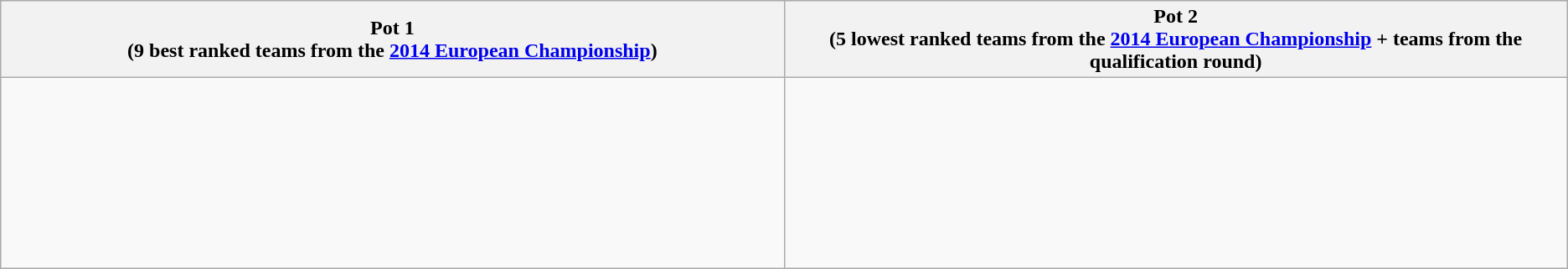<table class="wikitable">
<tr>
<th width=25%>Pot 1 <br>(9 best ranked teams from the <a href='#'>2014 European Championship</a>)</th>
<th width=25%>Pot 2 <br>(5 lowest ranked teams from the <a href='#'>2014 European Championship</a> + teams from the qualification round)</th>
</tr>
<tr>
<td valign="top"><br><br><br><br><br><br><br><br></td>
<td valign="top"><br><br><br><br><br><br><br><br></td>
</tr>
</table>
